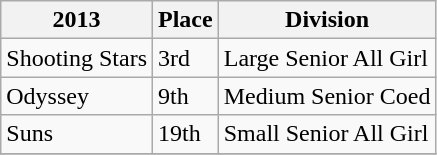<table class="wikitable">
<tr>
<th>2013</th>
<th>Place</th>
<th>Division</th>
</tr>
<tr>
<td>Shooting Stars</td>
<td>3rd</td>
<td>Large Senior All Girl</td>
</tr>
<tr>
<td>Odyssey</td>
<td>9th</td>
<td>Medium Senior Coed</td>
</tr>
<tr>
<td>Suns</td>
<td>19th</td>
<td>Small Senior All Girl</td>
</tr>
<tr>
</tr>
</table>
